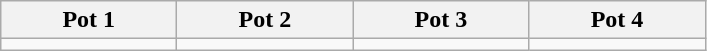<table class="wikitable">
<tr>
<th width=110>Pot 1</th>
<th width=110>Pot 2</th>
<th width=110>Pot 3</th>
<th width=110>Pot 4</th>
</tr>
<tr>
<td valign=top></td>
<td valign=top></td>
<td valign=top></td>
<td valign=top></td>
</tr>
</table>
